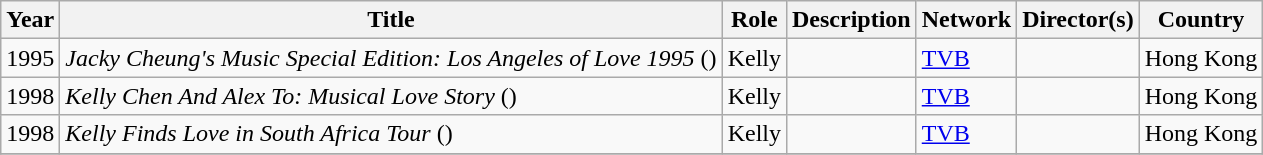<table class="wikitable">
<tr>
<th>Year</th>
<th>Title</th>
<th>Role</th>
<th>Description</th>
<th>Network</th>
<th>Director(s)</th>
<th>Country</th>
</tr>
<tr>
<td rowspan=1>1995</td>
<td><em>Jacky Cheung's Music Special Edition: Los Angeles of Love 1995</em> ()</td>
<td>Kelly</td>
<td></td>
<td><a href='#'>TVB</a></td>
<td></td>
<td>Hong Kong</td>
</tr>
<tr>
<td rowspan=1>1998</td>
<td><em>Kelly Chen And Alex To: Musical Love Story</em> ()</td>
<td>Kelly</td>
<td></td>
<td><a href='#'>TVB</a></td>
<td></td>
<td>Hong Kong</td>
</tr>
<tr>
<td rowspan=1>1998</td>
<td><em>Kelly Finds Love in South Africa Tour</em> ()</td>
<td>Kelly</td>
<td></td>
<td><a href='#'>TVB</a></td>
<td></td>
<td>Hong Kong</td>
</tr>
<tr>
</tr>
</table>
